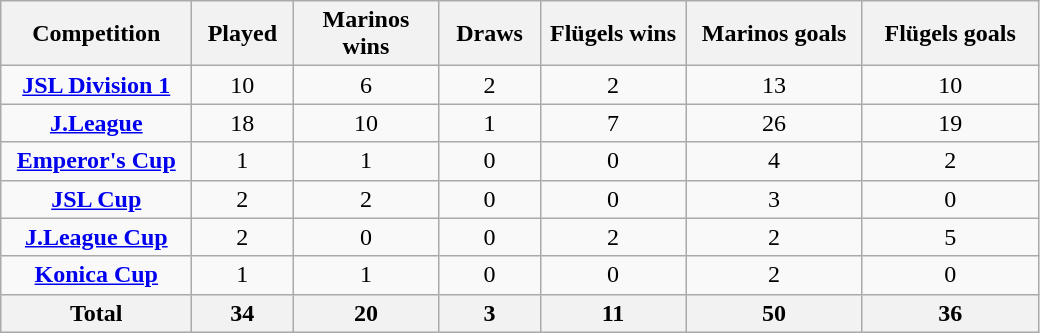<table class="wikitable" style="text-align:center">
<tr>
<th width="120">Competition</th>
<th width="60">Played</th>
<th width="90">Marinos wins</th>
<th width="60">Draws</th>
<th width="90">Flügels wins</th>
<th width="110">Marinos goals</th>
<th width="110">Flügels goals</th>
</tr>
<tr>
<td><strong><a href='#'>JSL Division 1</a></strong></td>
<td>10</td>
<td>6</td>
<td>2</td>
<td>2</td>
<td>13</td>
<td>10</td>
</tr>
<tr>
<td><strong><a href='#'>J.League</a></strong></td>
<td>18</td>
<td>10</td>
<td>1</td>
<td>7</td>
<td>26</td>
<td>19</td>
</tr>
<tr>
<td><strong><a href='#'>Emperor's Cup</a></strong></td>
<td>1</td>
<td>1</td>
<td>0</td>
<td>0</td>
<td>4</td>
<td>2</td>
</tr>
<tr>
<td><strong><a href='#'>JSL Cup</a></strong></td>
<td>2</td>
<td>2</td>
<td>0</td>
<td>0</td>
<td>3</td>
<td>0</td>
</tr>
<tr>
<td><strong><a href='#'>J.League Cup</a></strong></td>
<td>2</td>
<td>0</td>
<td>0</td>
<td>2</td>
<td>2</td>
<td>5</td>
</tr>
<tr>
<td><strong><a href='#'>Konica Cup</a></strong></td>
<td>1</td>
<td>1</td>
<td>0</td>
<td>0</td>
<td>2</td>
<td>0</td>
</tr>
<tr>
<th>Total</th>
<th>34</th>
<th>20</th>
<th>3</th>
<th>11</th>
<th>50</th>
<th>36</th>
</tr>
</table>
